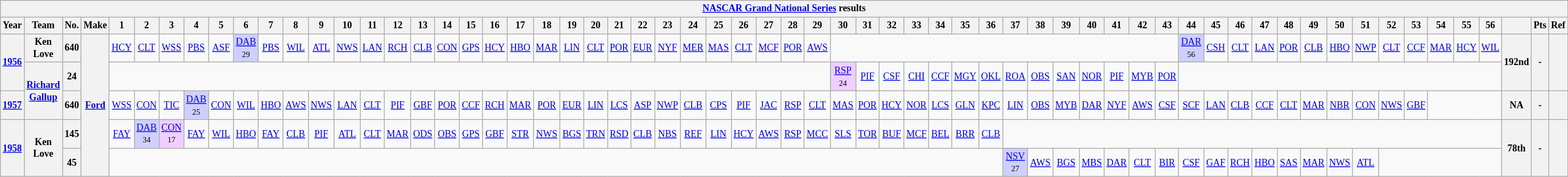<table class="wikitable" style="text-align:center; font-size:75%">
<tr>
<th colspan="69"><a href='#'>NASCAR Grand National Series</a> results</th>
</tr>
<tr>
<th>Year</th>
<th>Team</th>
<th>No.</th>
<th>Make</th>
<th>1</th>
<th>2</th>
<th>3</th>
<th>4</th>
<th>5</th>
<th>6</th>
<th>7</th>
<th>8</th>
<th>9</th>
<th>10</th>
<th>11</th>
<th>12</th>
<th>13</th>
<th>14</th>
<th>15</th>
<th>16</th>
<th>17</th>
<th>18</th>
<th>19</th>
<th>20</th>
<th>21</th>
<th>22</th>
<th>23</th>
<th>24</th>
<th>25</th>
<th>26</th>
<th>27</th>
<th>28</th>
<th>29</th>
<th>30</th>
<th>31</th>
<th>32</th>
<th>33</th>
<th>34</th>
<th>35</th>
<th>36</th>
<th>37</th>
<th>38</th>
<th>39</th>
<th>40</th>
<th>41</th>
<th>42</th>
<th>43</th>
<th>44</th>
<th>45</th>
<th>46</th>
<th>47</th>
<th>48</th>
<th>49</th>
<th>50</th>
<th>51</th>
<th>52</th>
<th>53</th>
<th>54</th>
<th>55</th>
<th>56</th>
<th></th>
<th>Pts</th>
<th>Ref</th>
</tr>
<tr>
<th rowspan=2><a href='#'>1956</a></th>
<th>Ken Love</th>
<th>640</th>
<th rowspan=5><a href='#'>Ford</a></th>
<td><a href='#'>HCY</a></td>
<td><a href='#'>CLT</a></td>
<td><a href='#'>WSS</a></td>
<td><a href='#'>PBS</a></td>
<td><a href='#'>ASF</a></td>
<td style="background:#CFCFFF;"><a href='#'>DAB</a><br><small>29</small></td>
<td><a href='#'>PBS</a></td>
<td><a href='#'>WIL</a></td>
<td><a href='#'>ATL</a></td>
<td><a href='#'>NWS</a></td>
<td><a href='#'>LAN</a></td>
<td><a href='#'>RCH</a></td>
<td><a href='#'>CLB</a></td>
<td><a href='#'>CON</a></td>
<td><a href='#'>GPS</a></td>
<td><a href='#'>HCY</a></td>
<td><a href='#'>HBO</a></td>
<td><a href='#'>MAR</a></td>
<td><a href='#'>LIN</a></td>
<td><a href='#'>CLT</a></td>
<td><a href='#'>POR</a></td>
<td><a href='#'>EUR</a></td>
<td><a href='#'>NYF</a></td>
<td><a href='#'>MER</a></td>
<td><a href='#'>MAS</a></td>
<td><a href='#'>CLT</a></td>
<td><a href='#'>MCF</a></td>
<td><a href='#'>POR</a></td>
<td><a href='#'>AWS</a></td>
<td colspan=14></td>
<td style="background:#CFCFFF;"><a href='#'>DAR</a><br><small>56</small></td>
<td><a href='#'>CSH</a></td>
<td><a href='#'>CLT</a></td>
<td><a href='#'>LAN</a></td>
<td><a href='#'>POR</a></td>
<td><a href='#'>CLB</a></td>
<td><a href='#'>HBO</a></td>
<td><a href='#'>NWP</a></td>
<td><a href='#'>CLT</a></td>
<td><a href='#'>CCF</a></td>
<td><a href='#'>MAR</a></td>
<td><a href='#'>HCY</a></td>
<td><a href='#'>WIL</a></td>
<th rowspan=2>192nd</th>
<th rowspan=2>-</th>
<th rowspan=2></th>
</tr>
<tr>
<th rowspan=2><a href='#'>Richard Gallup</a></th>
<th>24</th>
<td colspan=29></td>
<td style="background:#EFCFFF;"><a href='#'>RSP</a><br><small>24</small></td>
<td><a href='#'>PIF</a></td>
<td><a href='#'>CSF</a></td>
<td><a href='#'>CHI</a></td>
<td><a href='#'>CCF</a></td>
<td><a href='#'>MGY</a></td>
<td><a href='#'>OKL</a></td>
<td><a href='#'>ROA</a></td>
<td><a href='#'>OBS</a></td>
<td><a href='#'>SAN</a></td>
<td><a href='#'>NOR</a></td>
<td><a href='#'>PIF</a></td>
<td><a href='#'>MYB</a></td>
<td><a href='#'>POR</a></td>
<td colspan=13></td>
</tr>
<tr>
<th><a href='#'>1957</a></th>
<th>640</th>
<td><a href='#'>WSS</a></td>
<td><a href='#'>CON</a></td>
<td><a href='#'>TIC</a></td>
<td style="background:#CFCFFF;"><a href='#'>DAB</a><br><small>25</small></td>
<td><a href='#'>CON</a></td>
<td><a href='#'>WIL</a></td>
<td><a href='#'>HBO</a></td>
<td><a href='#'>AWS</a></td>
<td><a href='#'>NWS</a></td>
<td><a href='#'>LAN</a></td>
<td><a href='#'>CLT</a></td>
<td><a href='#'>PIF</a></td>
<td><a href='#'>GBF</a></td>
<td><a href='#'>POR</a></td>
<td><a href='#'>CCF</a></td>
<td><a href='#'>RCH</a></td>
<td><a href='#'>MAR</a></td>
<td><a href='#'>POR</a></td>
<td><a href='#'>EUR</a></td>
<td><a href='#'>LIN</a></td>
<td><a href='#'>LCS</a></td>
<td><a href='#'>ASP</a></td>
<td><a href='#'>NWP</a></td>
<td><a href='#'>CLB</a></td>
<td><a href='#'>CPS</a></td>
<td><a href='#'>PIF</a></td>
<td><a href='#'>JAC</a></td>
<td><a href='#'>RSP</a></td>
<td><a href='#'>CLT</a></td>
<td><a href='#'>MAS</a></td>
<td><a href='#'>POR</a></td>
<td><a href='#'>HCY</a></td>
<td><a href='#'>NOR</a></td>
<td><a href='#'>LCS</a></td>
<td><a href='#'>GLN</a></td>
<td><a href='#'>KPC</a></td>
<td><a href='#'>LIN</a></td>
<td><a href='#'>OBS</a></td>
<td><a href='#'>MYB</a></td>
<td><a href='#'>DAR</a></td>
<td><a href='#'>NYF</a></td>
<td><a href='#'>AWS</a></td>
<td><a href='#'>CSF</a></td>
<td><a href='#'>SCF</a></td>
<td><a href='#'>LAN</a></td>
<td><a href='#'>CLB</a></td>
<td><a href='#'>CCF</a></td>
<td><a href='#'>CLT</a></td>
<td><a href='#'>MAR</a></td>
<td><a href='#'>NBR</a></td>
<td><a href='#'>CON</a></td>
<td><a href='#'>NWS</a></td>
<td><a href='#'>GBF</a></td>
<td colspan=3></td>
<th>NA</th>
<th>-</th>
<th></th>
</tr>
<tr>
<th rowspan=2><a href='#'>1958</a></th>
<th rowspan=2>Ken Love</th>
<th>145</th>
<td><a href='#'>FAY</a></td>
<td style="background:#CFCFFF;"><a href='#'>DAB</a><br><small>34</small></td>
<td style="background:#EFCFFF;"><a href='#'>CON</a><br><small>17</small></td>
<td><a href='#'>FAY</a></td>
<td><a href='#'>WIL</a></td>
<td><a href='#'>HBO</a></td>
<td><a href='#'>FAY</a></td>
<td><a href='#'>CLB</a></td>
<td><a href='#'>PIF</a></td>
<td><a href='#'>ATL</a></td>
<td><a href='#'>CLT</a></td>
<td><a href='#'>MAR</a></td>
<td><a href='#'>ODS</a></td>
<td><a href='#'>OBS</a></td>
<td><a href='#'>GPS</a></td>
<td><a href='#'>GBF</a></td>
<td><a href='#'>STR</a></td>
<td><a href='#'>NWS</a></td>
<td><a href='#'>BGS</a></td>
<td><a href='#'>TRN</a></td>
<td><a href='#'>RSD</a></td>
<td><a href='#'>CLB</a></td>
<td><a href='#'>NBS</a></td>
<td><a href='#'>REF</a></td>
<td><a href='#'>LIN</a></td>
<td><a href='#'>HCY</a></td>
<td><a href='#'>AWS</a></td>
<td><a href='#'>RSP</a></td>
<td><a href='#'>MCC</a></td>
<td><a href='#'>SLS</a></td>
<td><a href='#'>TOR</a></td>
<td><a href='#'>BUF</a></td>
<td><a href='#'>MCF</a></td>
<td><a href='#'>BEL</a></td>
<td><a href='#'>BRR</a></td>
<td><a href='#'>CLB</a></td>
<td colspan=20></td>
<th rowspan=2>78th</th>
<th rowspan=2>-</th>
<th rowspan=2></th>
</tr>
<tr>
<th>45</th>
<td colspan=36></td>
<td style="background:#CFCFFF;"><a href='#'>NSV</a><br><small>27</small></td>
<td><a href='#'>AWS</a></td>
<td><a href='#'>BGS</a></td>
<td><a href='#'>MBS</a></td>
<td><a href='#'>DAR</a></td>
<td><a href='#'>CLT</a></td>
<td><a href='#'>BIR</a></td>
<td><a href='#'>CSF</a></td>
<td><a href='#'>GAF</a></td>
<td><a href='#'>RCH</a></td>
<td><a href='#'>HBO</a></td>
<td><a href='#'>SAS</a></td>
<td><a href='#'>MAR</a></td>
<td><a href='#'>NWS</a></td>
<td><a href='#'>ATL</a></td>
<td colspan=5></td>
</tr>
</table>
